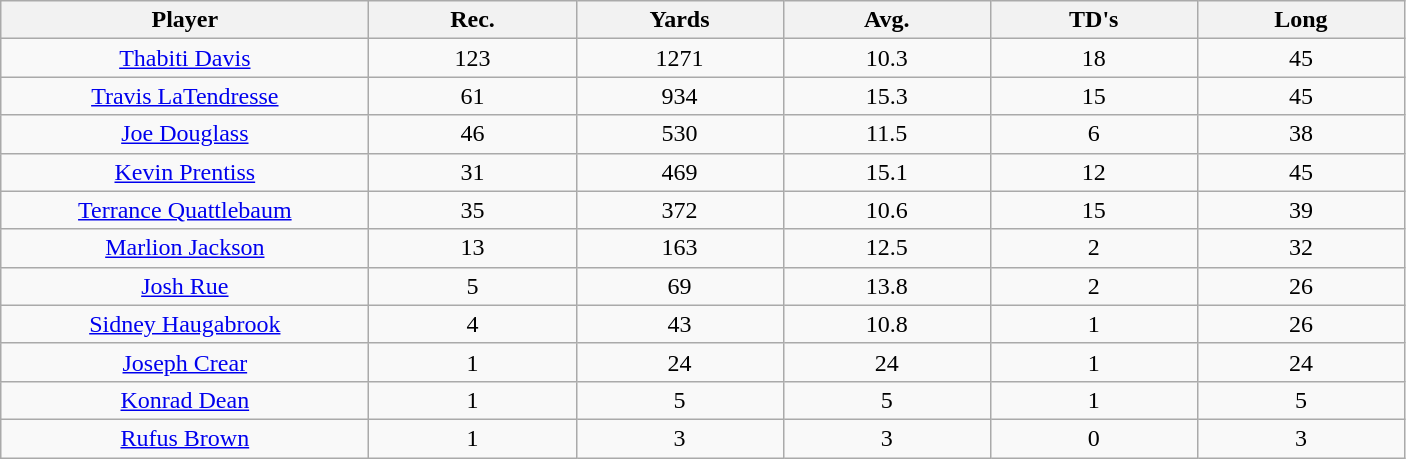<table class="wikitable sortable">
<tr>
<th bgcolor="#DDDDFF" width="16%">Player</th>
<th bgcolor="#DDDDFF" width="9%">Rec.</th>
<th bgcolor="#DDDDFF" width="9%">Yards</th>
<th bgcolor="#DDDDFF" width="9%">Avg.</th>
<th bgcolor="#DDDDFF" width="9%">TD's</th>
<th bgcolor="#DDDDFF" width="9%">Long</th>
</tr>
<tr align="center">
<td><a href='#'>Thabiti Davis</a></td>
<td>123</td>
<td>1271</td>
<td>10.3</td>
<td>18</td>
<td>45</td>
</tr>
<tr align="center">
<td><a href='#'>Travis LaTendresse</a></td>
<td>61</td>
<td>934</td>
<td>15.3</td>
<td>15</td>
<td>45</td>
</tr>
<tr align="center">
<td><a href='#'>Joe Douglass</a></td>
<td>46</td>
<td>530</td>
<td>11.5</td>
<td>6</td>
<td>38</td>
</tr>
<tr align="center">
<td><a href='#'>Kevin Prentiss</a></td>
<td>31</td>
<td>469</td>
<td>15.1</td>
<td>12</td>
<td>45</td>
</tr>
<tr align="center">
<td><a href='#'>Terrance Quattlebaum</a></td>
<td>35</td>
<td>372</td>
<td>10.6</td>
<td>15</td>
<td>39</td>
</tr>
<tr align="center">
<td><a href='#'>Marlion Jackson</a></td>
<td>13</td>
<td>163</td>
<td>12.5</td>
<td>2</td>
<td>32</td>
</tr>
<tr align="center">
<td><a href='#'>Josh Rue</a></td>
<td>5</td>
<td>69</td>
<td>13.8</td>
<td>2</td>
<td>26</td>
</tr>
<tr align="center">
<td><a href='#'>Sidney Haugabrook</a></td>
<td>4</td>
<td>43</td>
<td>10.8</td>
<td>1</td>
<td>26</td>
</tr>
<tr align="center">
<td><a href='#'>Joseph Crear</a></td>
<td>1</td>
<td>24</td>
<td>24</td>
<td>1</td>
<td>24</td>
</tr>
<tr align="center">
<td><a href='#'>Konrad Dean</a></td>
<td>1</td>
<td>5</td>
<td>5</td>
<td>1</td>
<td>5</td>
</tr>
<tr align="center">
<td><a href='#'>Rufus Brown</a></td>
<td>1</td>
<td>3</td>
<td>3</td>
<td>0</td>
<td>3</td>
</tr>
</table>
